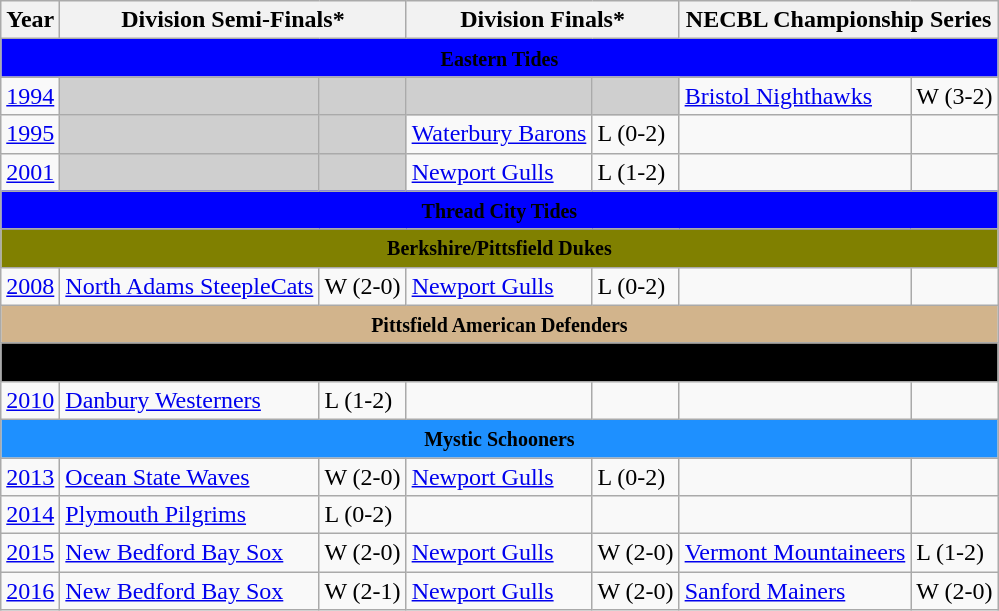<table class="wikitable">
<tr>
<th>Year</th>
<th colspan=2>Division Semi-Finals*</th>
<th colspan=2>Division Finals*</th>
<th colspan=2>NECBL Championship Series</th>
</tr>
<tr>
<th style="background-color:blue" colspan="7"><span><small>Eastern Tides</small></span></th>
</tr>
<tr>
<td><a href='#'>1994</a></td>
<th style="background-color:#cfcfcf;"></th>
<th style="background-color:#cfcfcf;"></th>
<th style="background-color:#cfcfcf;"></th>
<th style="background-color:#cfcfcf;"></th>
<td><a href='#'>Bristol Nighthawks</a></td>
<td>W (3-2)</td>
</tr>
<tr>
<td><a href='#'>1995</a></td>
<th style="background-color:#cfcfcf;"></th>
<th style="background-color:#cfcfcf;"></th>
<td><a href='#'>Waterbury Barons</a></td>
<td>L (0-2)</td>
<td></td>
<td></td>
</tr>
<tr>
<td><a href='#'>2001</a></td>
<th style="background-color:#cfcfcf;"></th>
<th style="background-color:#cfcfcf;"></th>
<td><a href='#'>Newport Gulls</a></td>
<td>L (1-2)</td>
<td></td>
<td></td>
</tr>
<tr>
<th style="background-color:blue" colspan="7"><span><small>Thread City Tides</small></span></th>
</tr>
<tr>
<th style="background-color:olive" colspan="7"><span><small>Berkshire/Pittsfield Dukes</small></span></th>
</tr>
<tr>
<td><a href='#'>2008</a></td>
<td><a href='#'>North Adams SteepleCats</a></td>
<td>W (2-0)</td>
<td><a href='#'>Newport Gulls</a></td>
<td>L (0-2)</td>
<td></td>
<td></td>
</tr>
<tr>
<th style="background-color:tan" colspan="7"><span><small>Pittsfield American Defenders</small></span></th>
</tr>
<tr>
<th style="background-color:black" colspan="7"><span><small>Bristol Collegiate</small></span></th>
</tr>
<tr>
<td><a href='#'>2010</a></td>
<td><a href='#'>Danbury Westerners</a></td>
<td>L (1-2)</td>
<td></td>
<td></td>
<td></td>
<td></td>
</tr>
<tr>
<th style="background-color:#1E90FF" colspan="7"><span><small>Mystic Schooners</small></span></th>
</tr>
<tr>
<td><a href='#'>2013</a></td>
<td><a href='#'>Ocean State Waves</a></td>
<td>W (2-0)</td>
<td><a href='#'>Newport Gulls</a></td>
<td>L (0-2)</td>
<td></td>
<td></td>
</tr>
<tr>
<td><a href='#'>2014</a></td>
<td><a href='#'>Plymouth Pilgrims</a></td>
<td>L (0-2)</td>
<td></td>
<td></td>
<td></td>
<td></td>
</tr>
<tr>
<td><a href='#'>2015</a></td>
<td><a href='#'>New Bedford Bay Sox</a></td>
<td>W (2-0)</td>
<td><a href='#'>Newport Gulls</a></td>
<td>W (2-0)</td>
<td><a href='#'>Vermont Mountaineers</a></td>
<td>L (1-2)</td>
</tr>
<tr>
<td><a href='#'>2016</a></td>
<td><a href='#'>New Bedford Bay Sox</a></td>
<td>W (2-1)</td>
<td><a href='#'>Newport Gulls</a></td>
<td>W (2-0)</td>
<td><a href='#'>Sanford Mainers</a></td>
<td>W (2-0)</td>
</tr>
</table>
